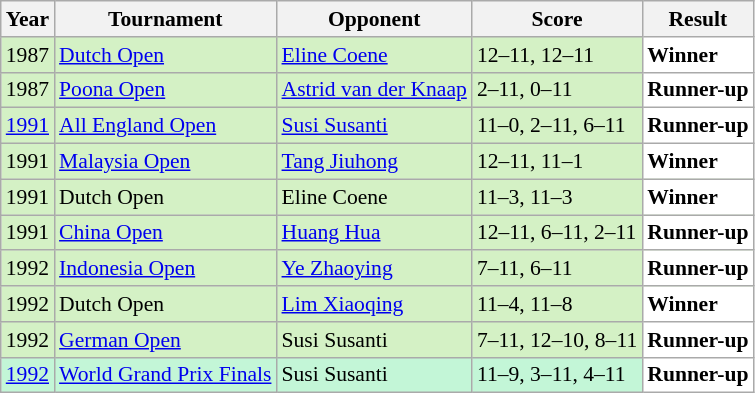<table class="sortable wikitable" style="font-size: 90%;">
<tr>
<th>Year</th>
<th>Tournament</th>
<th>Opponent</th>
<th>Score</th>
<th>Result</th>
</tr>
<tr style="background:#D4F1C5">
<td align="center">1987</td>
<td align="left"><a href='#'>Dutch Open</a></td>
<td align="left"> <a href='#'>Eline Coene</a></td>
<td align="left">12–11, 12–11</td>
<td style="text-align:left; background:white"> <strong>Winner</strong></td>
</tr>
<tr style="background:#D4F1C5">
<td align="center">1987</td>
<td align="left"><a href='#'>Poona Open</a></td>
<td align="left"> <a href='#'>Astrid van der Knaap</a></td>
<td align="left">2–11, 0–11</td>
<td style="text-align:left; background:white"> <strong>Runner-up</strong></td>
</tr>
<tr style="background:#D4F1C5">
<td align="center"><a href='#'>1991</a></td>
<td align="left"><a href='#'>All England Open</a></td>
<td align="left"> <a href='#'>Susi Susanti</a></td>
<td align="left">11–0, 2–11, 6–11</td>
<td style="text-align:left; background:white"> <strong>Runner-up</strong></td>
</tr>
<tr style="background:#D4F1C5">
<td align="center">1991</td>
<td align="left"><a href='#'>Malaysia Open</a></td>
<td align="left"> <a href='#'>Tang Jiuhong</a></td>
<td align="left">12–11, 11–1</td>
<td style="text-align:left; background:white"> <strong>Winner</strong></td>
</tr>
<tr style="background:#D4F1C5">
<td align="center">1991</td>
<td align="left">Dutch Open</td>
<td align="left"> Eline Coene</td>
<td align="left">11–3, 11–3</td>
<td style="text-align:left; background:white"> <strong>Winner</strong></td>
</tr>
<tr style="background:#D4F1C5">
<td align="center">1991</td>
<td align="left"><a href='#'>China Open</a></td>
<td align="left"> <a href='#'>Huang Hua</a></td>
<td align="left">12–11, 6–11, 2–11</td>
<td style="text-align:left; background:white"> <strong>Runner-up</strong></td>
</tr>
<tr style="background:#D4F1C5">
<td align="center">1992</td>
<td align="left"><a href='#'>Indonesia Open</a></td>
<td align="left"> <a href='#'>Ye Zhaoying</a></td>
<td align="left">7–11, 6–11</td>
<td style="text-align:left; background:white"> <strong>Runner-up</strong></td>
</tr>
<tr style="background:#D4F1C5">
<td align="center">1992</td>
<td align="left">Dutch Open</td>
<td align="left"> <a href='#'>Lim Xiaoqing</a></td>
<td align="left">11–4, 11–8</td>
<td style="text-align:left; background:white"> <strong>Winner</strong></td>
</tr>
<tr style="background:#D4F1C5">
<td align="center">1992</td>
<td align="left"><a href='#'>German Open</a></td>
<td align="left"> Susi Susanti</td>
<td align="left">7–11, 12–10, 8–11</td>
<td style="text-align:left; background:white"> <strong>Runner-up</strong></td>
</tr>
<tr style="background:#C3F6D7">
<td align="center"><a href='#'>1992</a></td>
<td align="left"><a href='#'>World Grand Prix Finals</a></td>
<td align="left"> Susi Susanti</td>
<td align="left">11–9, 3–11, 4–11</td>
<td style="text-align:left; background:white"> <strong>Runner-up</strong></td>
</tr>
</table>
